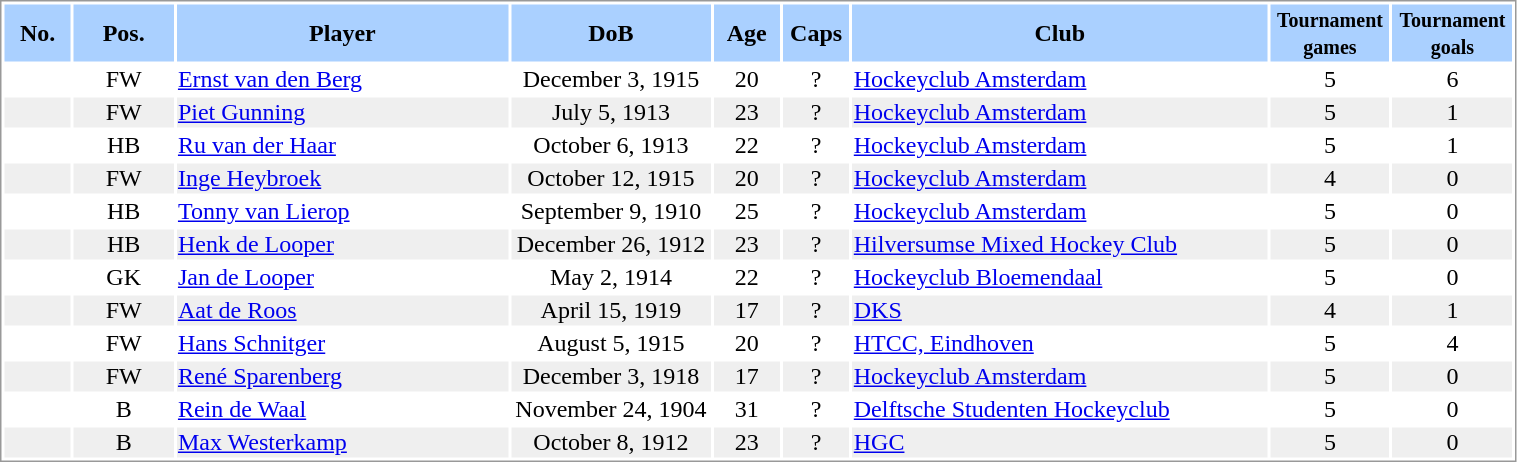<table border="0" width="80%" style="border: 1px solid #999; background-color:#FFFFFF; text-align:center">
<tr align="center" bgcolor="#AAD0FF">
<th width=4%>No.</th>
<th width=6%>Pos.</th>
<th width=20%>Player</th>
<th width=12%>DoB</th>
<th width=4%>Age</th>
<th width=4%>Caps</th>
<th width=25%>Club</th>
<th width=6%><small>Tournament<br>games</small></th>
<th width=6%><small>Tournament<br>goals</small></th>
</tr>
<tr>
<td></td>
<td>FW</td>
<td align="left"><a href='#'>Ernst van den Berg</a></td>
<td>December 3, 1915</td>
<td>20</td>
<td>?</td>
<td align="left"> <a href='#'>Hockeyclub Amsterdam</a></td>
<td>5</td>
<td>6</td>
</tr>
<tr bgcolor="#EFEFEF">
<td></td>
<td>FW</td>
<td align="left"><a href='#'>Piet Gunning</a></td>
<td>July 5, 1913</td>
<td>23</td>
<td>?</td>
<td align="left"> <a href='#'>Hockeyclub Amsterdam</a></td>
<td>5</td>
<td>1</td>
</tr>
<tr>
<td></td>
<td>HB</td>
<td align="left"><a href='#'>Ru van der Haar</a></td>
<td>October 6, 1913</td>
<td>22</td>
<td>?</td>
<td align="left"> <a href='#'>Hockeyclub Amsterdam</a></td>
<td>5</td>
<td>1</td>
</tr>
<tr bgcolor="#EFEFEF">
<td></td>
<td>FW</td>
<td align="left"><a href='#'>Inge Heybroek</a></td>
<td>October 12, 1915</td>
<td>20</td>
<td>?</td>
<td align="left"> <a href='#'>Hockeyclub Amsterdam</a></td>
<td>4</td>
<td>0</td>
</tr>
<tr>
<td></td>
<td>HB</td>
<td align="left"><a href='#'>Tonny van Lierop</a></td>
<td>September 9, 1910</td>
<td>25</td>
<td>?</td>
<td align="left"> <a href='#'>Hockeyclub Amsterdam</a></td>
<td>5</td>
<td>0</td>
</tr>
<tr bgcolor="#EFEFEF">
<td></td>
<td>HB</td>
<td align="left"><a href='#'>Henk de Looper</a></td>
<td>December 26, 1912</td>
<td>23</td>
<td>?</td>
<td align="left"> <a href='#'>Hilversumse Mixed Hockey Club</a></td>
<td>5</td>
<td>0</td>
</tr>
<tr>
<td></td>
<td>GK</td>
<td align="left"><a href='#'>Jan de Looper</a></td>
<td>May 2, 1914</td>
<td>22</td>
<td>?</td>
<td align="left"> <a href='#'>Hockeyclub Bloemendaal</a></td>
<td>5</td>
<td>0</td>
</tr>
<tr bgcolor="#EFEFEF">
<td></td>
<td>FW</td>
<td align="left"><a href='#'>Aat de Roos</a></td>
<td>April 15, 1919</td>
<td>17</td>
<td>?</td>
<td align="left"> <a href='#'>DKS</a></td>
<td>4</td>
<td>1</td>
</tr>
<tr>
<td></td>
<td>FW</td>
<td align="left"><a href='#'>Hans Schnitger</a></td>
<td>August 5, 1915</td>
<td>20</td>
<td>?</td>
<td align="left"> <a href='#'>HTCC, Eindhoven</a></td>
<td>5</td>
<td>4</td>
</tr>
<tr bgcolor="#EFEFEF">
<td></td>
<td>FW</td>
<td align="left"><a href='#'>René Sparenberg</a></td>
<td>December 3, 1918</td>
<td>17</td>
<td>?</td>
<td align="left"> <a href='#'>Hockeyclub Amsterdam</a></td>
<td>5</td>
<td>0</td>
</tr>
<tr>
<td></td>
<td>B</td>
<td align="left"><a href='#'>Rein de Waal</a></td>
<td>November 24, 1904</td>
<td>31</td>
<td>?</td>
<td align="left"> <a href='#'>Delftsche Studenten Hockeyclub</a></td>
<td>5</td>
<td>0</td>
</tr>
<tr bgcolor="#EFEFEF">
<td></td>
<td>B</td>
<td align="left"><a href='#'>Max Westerkamp</a></td>
<td>October 8, 1912</td>
<td>23</td>
<td>?</td>
<td align="left"> <a href='#'>HGC</a></td>
<td>5</td>
<td>0</td>
</tr>
</table>
